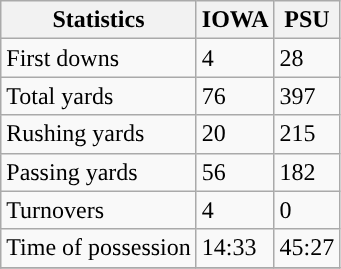<table class="wikitable">
<tr>
<th>Statistics</th>
<th>IOWA</th>
<th>PSU</th>
</tr>
<tr>
<td>First downs</td>
<td>4</td>
<td>28</td>
</tr>
<tr>
<td>Total yards</td>
<td>76</td>
<td>397</td>
</tr>
<tr>
<td>Rushing yards</td>
<td>20</td>
<td>215</td>
</tr>
<tr>
<td>Passing yards</td>
<td>56</td>
<td>182</td>
</tr>
<tr>
<td>Turnovers</td>
<td>4</td>
<td>0</td>
</tr>
<tr>
<td>Time of possession</td>
<td>14:33</td>
<td>45:27</td>
</tr>
<tr>
</tr>
</table>
